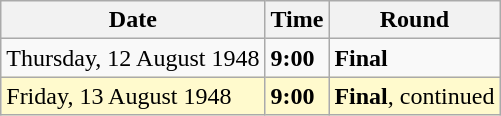<table class="wikitable">
<tr>
<th>Date</th>
<th>Time</th>
<th>Round</th>
</tr>
<tr>
<td>Thursday, 12 August 1948</td>
<td><strong>9:00</strong></td>
<td><strong>Final</strong></td>
</tr>
<tr style=background:lemonchiffon>
<td>Friday, 13 August 1948</td>
<td><strong>9:00</strong></td>
<td><strong>Final</strong>, continued</td>
</tr>
</table>
